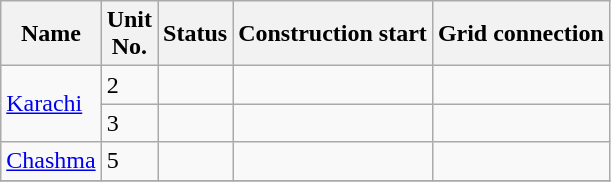<table class="wikitable sortable mw-datatable">
<tr>
<th>Name</th>
<th>Unit<br>No.</th>
<th>Status</th>
<th>Construction start</th>
<th>Grid connection</th>
</tr>
<tr>
<td rowspan=2><a href='#'>Karachi</a></td>
<td>2</td>
<td></td>
<td></td>
<td></td>
</tr>
<tr>
<td>3</td>
<td></td>
<td></td>
<td></td>
</tr>
<tr>
<td rowspan=1><a href='#'>Chashma</a></td>
<td>5</td>
<td></td>
<td></td>
<td></td>
</tr>
<tr>
</tr>
</table>
